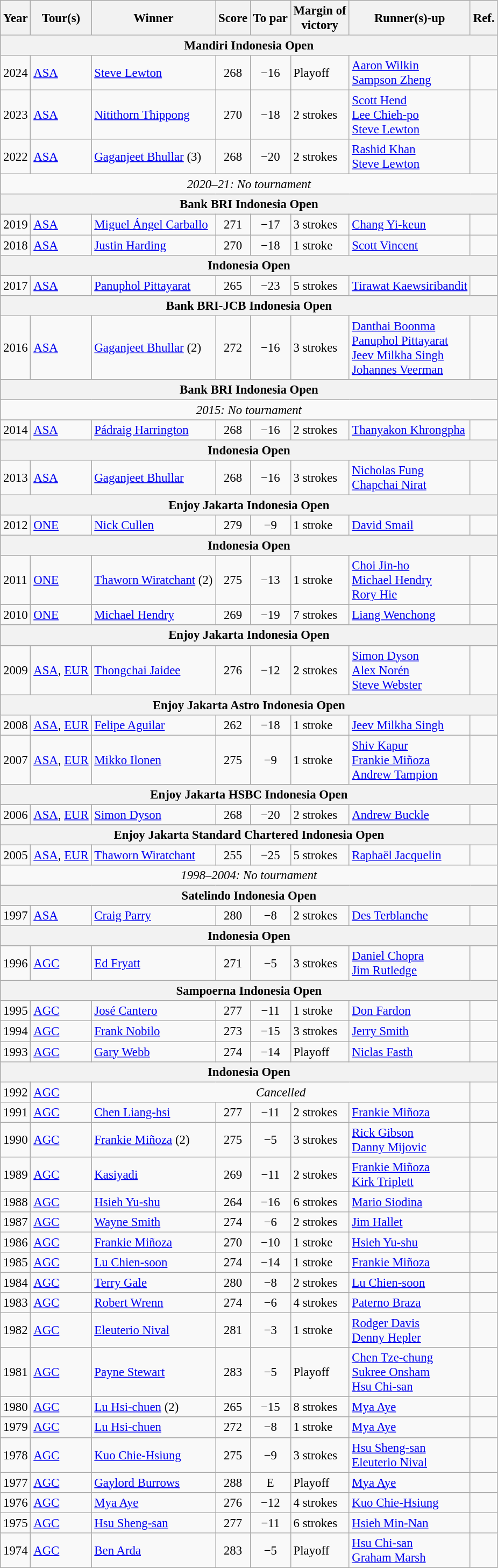<table class="wikitable" style="font-size:95%">
<tr>
<th>Year</th>
<th>Tour(s)</th>
<th>Winner</th>
<th>Score</th>
<th>To par</th>
<th>Margin of<br>victory</th>
<th>Runner(s)-up</th>
<th>Ref.</th>
</tr>
<tr>
<th colspan=8>Mandiri Indonesia Open</th>
</tr>
<tr>
<td>2024</td>
<td><a href='#'>ASA</a></td>
<td> <a href='#'>Steve Lewton</a></td>
<td align=center>268</td>
<td align=center>−16</td>
<td>Playoff</td>
<td> <a href='#'>Aaron Wilkin</a><br> <a href='#'>Sampson Zheng</a></td>
<td></td>
</tr>
<tr>
<td>2023</td>
<td><a href='#'>ASA</a></td>
<td> <a href='#'>Nitithorn Thippong</a></td>
<td align=center>270</td>
<td align=center>−18</td>
<td>2 strokes</td>
<td> <a href='#'>Scott Hend</a><br> <a href='#'>Lee Chieh-po</a><br> <a href='#'>Steve Lewton</a></td>
<td></td>
</tr>
<tr>
<td>2022</td>
<td><a href='#'>ASA</a></td>
<td> <a href='#'>Gaganjeet Bhullar</a> (3)</td>
<td align=center>268</td>
<td align=center>−20</td>
<td>2 strokes</td>
<td> <a href='#'>Rashid Khan</a><br> <a href='#'>Steve Lewton</a></td>
<td></td>
</tr>
<tr>
<td colspan=8 align=center><em>2020–21: No tournament</em></td>
</tr>
<tr>
<th colspan=8>Bank BRI Indonesia Open</th>
</tr>
<tr>
<td>2019</td>
<td><a href='#'>ASA</a></td>
<td> <a href='#'>Miguel Ángel Carballo</a></td>
<td align="center">271</td>
<td align=center>−17</td>
<td>3 strokes</td>
<td> <a href='#'>Chang Yi-keun</a></td>
<td></td>
</tr>
<tr>
<td>2018</td>
<td><a href='#'>ASA</a></td>
<td> <a href='#'>Justin Harding</a></td>
<td align="center">270</td>
<td align=center>−18</td>
<td>1 stroke</td>
<td> <a href='#'>Scott Vincent</a></td>
<td></td>
</tr>
<tr>
<th colspan="8" align="center">Indonesia Open</th>
</tr>
<tr>
<td>2017</td>
<td><a href='#'>ASA</a></td>
<td> <a href='#'>Panuphol Pittayarat</a></td>
<td align="center">265</td>
<td align=center>−23</td>
<td>5 strokes</td>
<td> <a href='#'>Tirawat Kaewsiribandit</a></td>
<td></td>
</tr>
<tr>
<th colspan="8" align="center">Bank BRI-JCB Indonesia Open</th>
</tr>
<tr>
<td>2016</td>
<td><a href='#'>ASA</a></td>
<td> <a href='#'>Gaganjeet Bhullar</a> (2)</td>
<td align="center">272</td>
<td align=center>−16</td>
<td>3 strokes</td>
<td> <a href='#'>Danthai Boonma</a><br> <a href='#'>Panuphol Pittayarat</a><br> <a href='#'>Jeev Milkha Singh</a><br> <a href='#'>Johannes Veerman</a></td>
<td></td>
</tr>
<tr>
<th colspan="8" align="center">Bank BRI Indonesia Open</th>
</tr>
<tr>
<td colspan=8 align=center><em>2015: No tournament</em></td>
</tr>
<tr>
<td>2014</td>
<td><a href='#'>ASA</a></td>
<td> <a href='#'>Pádraig Harrington</a></td>
<td align="center">268</td>
<td align=center>−16</td>
<td>2 strokes</td>
<td> <a href='#'>Thanyakon Khrongpha</a></td>
<td></td>
</tr>
<tr>
<th colspan="8" align="center">Indonesia Open</th>
</tr>
<tr>
<td>2013</td>
<td><a href='#'>ASA</a></td>
<td> <a href='#'>Gaganjeet Bhullar</a></td>
<td align="center">268</td>
<td align=center>−16</td>
<td>3 strokes</td>
<td> <a href='#'>Nicholas Fung</a><br> <a href='#'>Chapchai Nirat</a></td>
<td></td>
</tr>
<tr>
<th colspan="8" align="center">Enjoy Jakarta Indonesia Open</th>
</tr>
<tr>
<td>2012</td>
<td><a href='#'>ONE</a></td>
<td> <a href='#'>Nick Cullen</a></td>
<td align="center">279</td>
<td align=center>−9</td>
<td>1 stroke</td>
<td> <a href='#'>David Smail</a></td>
<td></td>
</tr>
<tr>
<th colspan="8" align="center">Indonesia Open</th>
</tr>
<tr>
<td>2011</td>
<td><a href='#'>ONE</a></td>
<td> <a href='#'>Thaworn Wiratchant</a> (2)</td>
<td align="center">275</td>
<td align=center>−13</td>
<td>1 stroke</td>
<td> <a href='#'>Choi Jin-ho</a><br> <a href='#'>Michael Hendry</a><br> <a href='#'>Rory Hie</a></td>
<td></td>
</tr>
<tr>
<td>2010</td>
<td><a href='#'>ONE</a></td>
<td> <a href='#'>Michael Hendry</a></td>
<td align="center">269</td>
<td align=center>−19</td>
<td>7 strokes</td>
<td> <a href='#'>Liang Wenchong</a></td>
<td></td>
</tr>
<tr>
<th colspan="8" align="center">Enjoy Jakarta Indonesia Open</th>
</tr>
<tr>
<td>2009</td>
<td><a href='#'>ASA</a>, <a href='#'>EUR</a></td>
<td> <a href='#'>Thongchai Jaidee</a></td>
<td align="center">276</td>
<td align=center>−12</td>
<td>2 strokes</td>
<td> <a href='#'>Simon Dyson</a><br> <a href='#'>Alex Norén</a><br> <a href='#'>Steve Webster</a></td>
<td></td>
</tr>
<tr>
<th colspan="8" align="center">Enjoy Jakarta Astro Indonesia Open</th>
</tr>
<tr>
<td>2008</td>
<td><a href='#'>ASA</a>, <a href='#'>EUR</a></td>
<td> <a href='#'>Felipe Aguilar</a></td>
<td align="center">262</td>
<td align=center>−18</td>
<td>1 stroke</td>
<td> <a href='#'>Jeev Milkha Singh</a></td>
<td></td>
</tr>
<tr>
<td>2007</td>
<td><a href='#'>ASA</a>, <a href='#'>EUR</a></td>
<td> <a href='#'>Mikko Ilonen</a></td>
<td align="center">275</td>
<td align=center>−9</td>
<td>1 stroke</td>
<td> <a href='#'>Shiv Kapur</a><br> <a href='#'>Frankie Miñoza</a><br> <a href='#'>Andrew Tampion</a></td>
<td></td>
</tr>
<tr>
<th colspan="8" align="center">Enjoy Jakarta HSBC Indonesia Open</th>
</tr>
<tr>
<td>2006</td>
<td><a href='#'>ASA</a>, <a href='#'>EUR</a></td>
<td> <a href='#'>Simon Dyson</a></td>
<td align="center">268</td>
<td align=center>−20</td>
<td>2 strokes</td>
<td> <a href='#'>Andrew Buckle</a></td>
<td></td>
</tr>
<tr>
<th colspan="8" align="center">Enjoy Jakarta Standard Chartered Indonesia Open</th>
</tr>
<tr>
<td>2005</td>
<td><a href='#'>ASA</a>, <a href='#'>EUR</a></td>
<td> <a href='#'>Thaworn Wiratchant</a></td>
<td align=center>255</td>
<td align=center>−25</td>
<td>5 strokes</td>
<td> <a href='#'>Raphaël Jacquelin</a></td>
<td></td>
</tr>
<tr>
<td colspan=8 align=center><em>1998–2004: No tournament</em></td>
</tr>
<tr>
<th colspan="8" align="center">Satelindo Indonesia Open</th>
</tr>
<tr>
<td>1997</td>
<td><a href='#'>ASA</a></td>
<td> <a href='#'>Craig Parry</a></td>
<td align="center">280</td>
<td align=center>−8</td>
<td>2 strokes</td>
<td> <a href='#'>Des Terblanche</a></td>
<td></td>
</tr>
<tr>
<th colspan="8" align="center">Indonesia Open</th>
</tr>
<tr>
<td>1996</td>
<td><a href='#'>AGC</a></td>
<td> <a href='#'>Ed Fryatt</a></td>
<td align="center">271</td>
<td align=center>−5</td>
<td>3 strokes</td>
<td> <a href='#'>Daniel Chopra</a><br> <a href='#'>Jim Rutledge</a></td>
<td></td>
</tr>
<tr>
<th colspan=8 align=center>Sampoerna Indonesia Open</th>
</tr>
<tr>
<td>1995</td>
<td><a href='#'>AGC</a></td>
<td> <a href='#'>José Cantero</a></td>
<td align="center">277</td>
<td align=center>−11</td>
<td>1 stroke</td>
<td> <a href='#'>Don Fardon</a></td>
<td></td>
</tr>
<tr>
<td>1994</td>
<td><a href='#'>AGC</a></td>
<td> <a href='#'>Frank Nobilo</a></td>
<td align="center">273</td>
<td align=center>−15</td>
<td>3 strokes</td>
<td> <a href='#'>Jerry Smith</a></td>
<td></td>
</tr>
<tr>
<td>1993</td>
<td><a href='#'>AGC</a></td>
<td> <a href='#'>Gary Webb</a></td>
<td align=center>274</td>
<td align=center>−14</td>
<td>Playoff</td>
<td> <a href='#'>Niclas Fasth</a></td>
<td></td>
</tr>
<tr>
<th colspan=8 align=center>Indonesia Open</th>
</tr>
<tr>
<td>1992</td>
<td><a href='#'>AGC</a></td>
<td colspan=5 align=center><em>Cancelled</em></td>
<td></td>
</tr>
<tr>
<td>1991</td>
<td><a href='#'>AGC</a></td>
<td> <a href='#'>Chen Liang-hsi</a></td>
<td align="center">277</td>
<td align=center>−11</td>
<td>2 strokes</td>
<td> <a href='#'>Frankie Miñoza</a></td>
<td></td>
</tr>
<tr>
<td>1990</td>
<td><a href='#'>AGC</a></td>
<td> <a href='#'>Frankie Miñoza</a> (2)</td>
<td align="center">275</td>
<td align=center>−5</td>
<td>3 strokes</td>
<td> <a href='#'>Rick Gibson</a><br> <a href='#'>Danny Mijovic</a></td>
<td></td>
</tr>
<tr>
<td>1989</td>
<td><a href='#'>AGC</a></td>
<td> <a href='#'>Kasiyadi</a></td>
<td align="center">269</td>
<td align=center>−11</td>
<td>2 strokes</td>
<td> <a href='#'>Frankie Miñoza</a><br> <a href='#'>Kirk Triplett</a></td>
<td></td>
</tr>
<tr>
<td>1988</td>
<td><a href='#'>AGC</a></td>
<td> <a href='#'>Hsieh Yu-shu</a></td>
<td align="center">264</td>
<td align=center>−16</td>
<td>6 strokes</td>
<td> <a href='#'>Mario Siodina</a></td>
<td></td>
</tr>
<tr>
<td>1987</td>
<td><a href='#'>AGC</a></td>
<td> <a href='#'>Wayne Smith</a></td>
<td align="center">274</td>
<td align=center>−6</td>
<td>2 strokes</td>
<td> <a href='#'>Jim Hallet</a></td>
<td></td>
</tr>
<tr>
<td>1986</td>
<td><a href='#'>AGC</a></td>
<td> <a href='#'>Frankie Miñoza</a></td>
<td align="center">270</td>
<td align=center>−10</td>
<td>1 stroke</td>
<td> <a href='#'>Hsieh Yu-shu</a></td>
<td></td>
</tr>
<tr>
<td>1985</td>
<td><a href='#'>AGC</a></td>
<td> <a href='#'>Lu Chien-soon</a></td>
<td align="center">274</td>
<td align=center>−14</td>
<td>1 stroke</td>
<td> <a href='#'>Frankie Miñoza</a></td>
<td></td>
</tr>
<tr>
<td>1984</td>
<td><a href='#'>AGC</a></td>
<td> <a href='#'>Terry Gale</a></td>
<td align="center">280</td>
<td align=center>−8</td>
<td>2 strokes</td>
<td> <a href='#'>Lu Chien-soon</a></td>
<td></td>
</tr>
<tr>
<td>1983</td>
<td><a href='#'>AGC</a></td>
<td> <a href='#'>Robert Wrenn</a></td>
<td align="center">274</td>
<td align=center>−6</td>
<td>4 strokes</td>
<td> <a href='#'>Paterno Braza</a></td>
<td></td>
</tr>
<tr>
<td>1982</td>
<td><a href='#'>AGC</a></td>
<td> <a href='#'>Eleuterio Nival</a></td>
<td align="center">281</td>
<td align=center>−3</td>
<td>1 stroke</td>
<td> <a href='#'>Rodger Davis</a><br> <a href='#'>Denny Hepler</a></td>
<td></td>
</tr>
<tr>
<td>1981</td>
<td><a href='#'>AGC</a></td>
<td> <a href='#'>Payne Stewart</a></td>
<td align="center">283</td>
<td align=center>−5</td>
<td>Playoff</td>
<td> <a href='#'>Chen Tze-chung</a><br> <a href='#'>Sukree Onsham</a><br> <a href='#'>Hsu Chi-san</a></td>
<td></td>
</tr>
<tr>
<td>1980</td>
<td><a href='#'>AGC</a></td>
<td> <a href='#'>Lu Hsi-chuen</a> (2)</td>
<td align="center">265</td>
<td align=center>−15</td>
<td>8 strokes</td>
<td> <a href='#'>Mya Aye</a></td>
<td></td>
</tr>
<tr>
<td>1979</td>
<td><a href='#'>AGC</a></td>
<td> <a href='#'>Lu Hsi-chuen</a></td>
<td align="center">272</td>
<td align=center>−8</td>
<td>1 stroke</td>
<td> <a href='#'>Mya Aye</a></td>
<td></td>
</tr>
<tr>
<td>1978</td>
<td><a href='#'>AGC</a></td>
<td> <a href='#'>Kuo Chie-Hsiung</a></td>
<td align="center">275</td>
<td align=center>−9</td>
<td>3 strokes</td>
<td> <a href='#'>Hsu Sheng-san</a><br> <a href='#'>Eleuterio Nival</a></td>
<td></td>
</tr>
<tr>
<td>1977</td>
<td><a href='#'>AGC</a></td>
<td> <a href='#'>Gaylord Burrows</a></td>
<td align="center">288</td>
<td align=center>E</td>
<td>Playoff</td>
<td> <a href='#'>Mya Aye</a></td>
<td></td>
</tr>
<tr>
<td>1976</td>
<td><a href='#'>AGC</a></td>
<td> <a href='#'>Mya Aye</a></td>
<td align="center">276</td>
<td align=center>−12</td>
<td>4 strokes</td>
<td> <a href='#'>Kuo Chie-Hsiung</a></td>
<td></td>
</tr>
<tr>
<td>1975</td>
<td><a href='#'>AGC</a></td>
<td> <a href='#'>Hsu Sheng-san</a></td>
<td align="center">277</td>
<td align=center>−11</td>
<td>6 strokes</td>
<td> <a href='#'>Hsieh Min-Nan</a></td>
<td></td>
</tr>
<tr>
<td>1974</td>
<td><a href='#'>AGC</a></td>
<td> <a href='#'>Ben Arda</a></td>
<td align="center">283</td>
<td align=center>−5</td>
<td>Playoff</td>
<td> <a href='#'>Hsu Chi-san</a><br> <a href='#'>Graham Marsh</a></td>
<td></td>
</tr>
</table>
